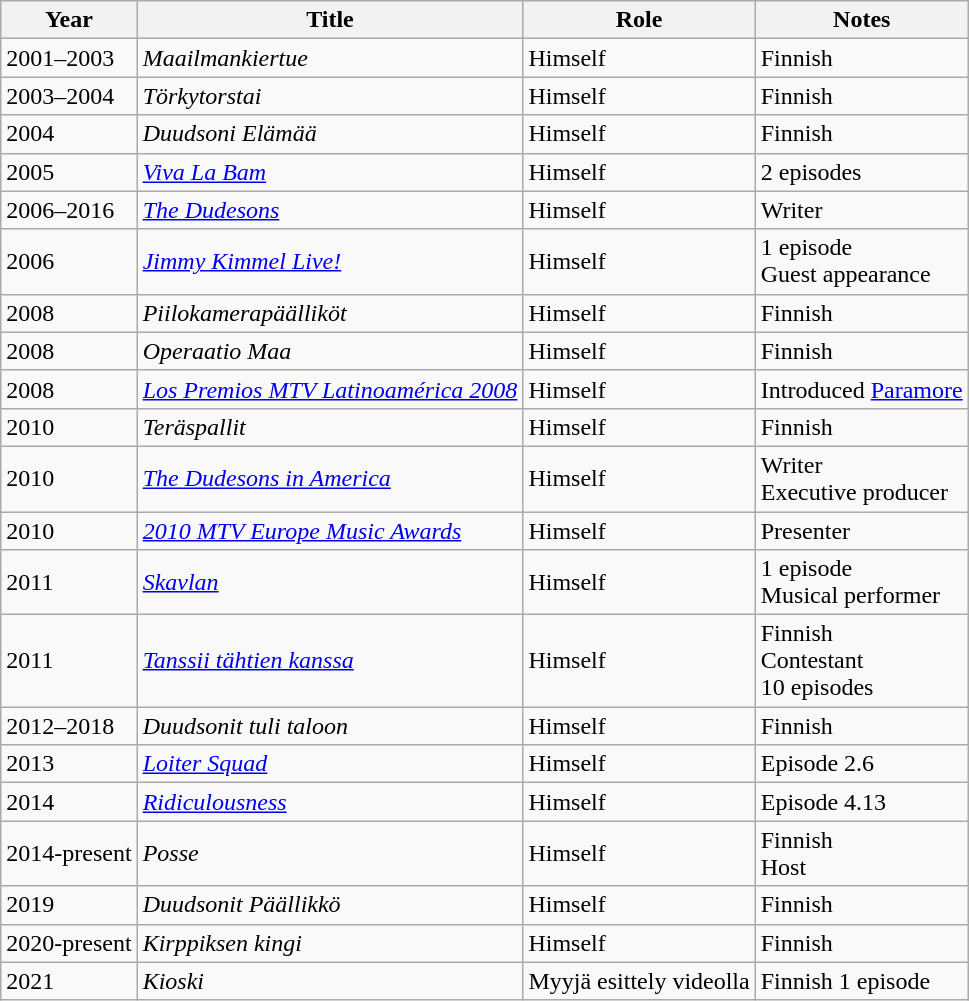<table class="wikitable sortable">
<tr>
<th>Year</th>
<th>Title</th>
<th>Role</th>
<th class="unsortable">Notes</th>
</tr>
<tr>
<td>2001–2003</td>
<td><em>Maailmankiertue</em></td>
<td>Himself</td>
<td>Finnish</td>
</tr>
<tr>
<td>2003–2004</td>
<td><em>Törkytorstai</em></td>
<td>Himself</td>
<td>Finnish</td>
</tr>
<tr>
<td>2004</td>
<td><em>Duudsoni Elämää</em></td>
<td>Himself</td>
<td>Finnish</td>
</tr>
<tr>
<td>2005</td>
<td><em><a href='#'>Viva La Bam</a></em></td>
<td>Himself</td>
<td>2 episodes</td>
</tr>
<tr>
<td>2006–2016</td>
<td><em><a href='#'>The Dudesons</a></em></td>
<td>Himself</td>
<td>Writer</td>
</tr>
<tr>
<td>2006</td>
<td><em><a href='#'>Jimmy Kimmel Live!</a></em></td>
<td>Himself</td>
<td>1 episode<br>Guest appearance</td>
</tr>
<tr>
<td>2008</td>
<td><em>Piilokamerapäälliköt</em></td>
<td>Himself</td>
<td>Finnish</td>
</tr>
<tr>
<td>2008</td>
<td><em>Operaatio Maa</em></td>
<td>Himself</td>
<td>Finnish</td>
</tr>
<tr>
<td>2008</td>
<td><em><a href='#'>Los Premios MTV Latinoamérica 2008</a></em></td>
<td>Himself</td>
<td>Introduced <a href='#'>Paramore</a></td>
</tr>
<tr>
<td>2010</td>
<td><em>Teräspallit</em></td>
<td>Himself</td>
<td>Finnish</td>
</tr>
<tr>
<td>2010</td>
<td><em><a href='#'>The Dudesons in America</a></em></td>
<td>Himself</td>
<td>Writer<br>Executive producer</td>
</tr>
<tr>
<td>2010</td>
<td><em><a href='#'>2010 MTV Europe Music Awards</a></em></td>
<td>Himself</td>
<td>Presenter</td>
</tr>
<tr>
<td>2011</td>
<td><em><a href='#'>Skavlan</a></em></td>
<td>Himself</td>
<td>1 episode<br>Musical performer</td>
</tr>
<tr>
<td>2011</td>
<td><em><a href='#'>Tanssii tähtien kanssa</a></em></td>
<td>Himself</td>
<td>Finnish<br>Contestant<br>10 episodes</td>
</tr>
<tr>
<td>2012–2018</td>
<td><em>Duudsonit tuli taloon</em></td>
<td>Himself</td>
<td>Finnish</td>
</tr>
<tr>
<td>2013</td>
<td><em><a href='#'>Loiter Squad</a></em></td>
<td>Himself</td>
<td>Episode 2.6</td>
</tr>
<tr>
<td>2014</td>
<td><em><a href='#'>Ridiculousness</a></em></td>
<td>Himself</td>
<td>Episode 4.13</td>
</tr>
<tr>
<td>2014-present</td>
<td><em>Posse</em></td>
<td>Himself</td>
<td>Finnish<br>Host</td>
</tr>
<tr>
<td>2019</td>
<td><em>Duudsonit Päällikkö</em></td>
<td>Himself</td>
<td>Finnish</td>
</tr>
<tr>
<td>2020-present</td>
<td><em>Kirppiksen kingi</em></td>
<td>Himself</td>
<td>Finnish</td>
</tr>
<tr>
<td>2021</td>
<td><em>Kioski</em></td>
<td>Myyjä esittely videolla</td>
<td>Finnish 1 episode</td>
</tr>
</table>
